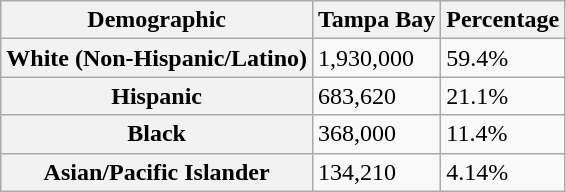<table class="wikitable">
<tr>
<th>Demographic</th>
<th>Tampa Bay</th>
<th>Percentage</th>
</tr>
<tr>
<th>White (Non-Hispanic/Latino)</th>
<td>1,930,000</td>
<td>59.4%</td>
</tr>
<tr>
<th>Hispanic</th>
<td>683,620</td>
<td>21.1%</td>
</tr>
<tr>
<th>Black</th>
<td>368,000</td>
<td>11.4%</td>
</tr>
<tr>
<th>Asian/Pacific Islander</th>
<td>134,210</td>
<td>4.14%</td>
</tr>
</table>
